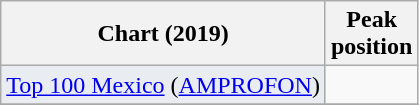<table class="wikitable sortable plainrowheaders" style="text-align:center">
<tr>
<th scope="col">Chart (2019)</th>
<th scope="col">Peak<br> position</th>
</tr>
<tr>
<td style="text-align: left; background-color: #E9ECF0"><a href='#'>Top 100 Mexico</a> (<a href='#'>AMPROFON</a>)</td>
<td></td>
</tr>
<tr>
</tr>
<tr>
</tr>
</table>
